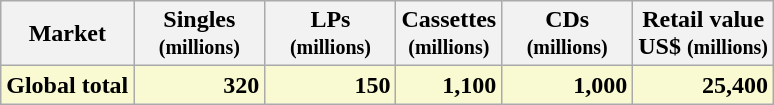<table class="wikitable plainrowheaders sortable" style="text-align:right;">
<tr>
<th scope="col">Market</th>
<th scope="col" style="width:5em;">Singles <br><small>(millions)</small></th>
<th scope="col" style="width:5em;">LPs <br><small>(millions)</small></th>
<th scope="col">Cassettes<br><small>(millions)</small></th>
<th scope="col" style="width:5em;">CDs <br><small>(millions)</small></th>
<th scope="col">Retail value<br>US$ <small>(millions)</small></th>
</tr>
<tr class="sortbottom" style="background-color:#FAFAD2; font-weight:bold;">
<td>Global total</td>
<td>320</td>
<td>150</td>
<td>1,100</td>
<td>1,000</td>
<td>25,400</td>
</tr>
</table>
